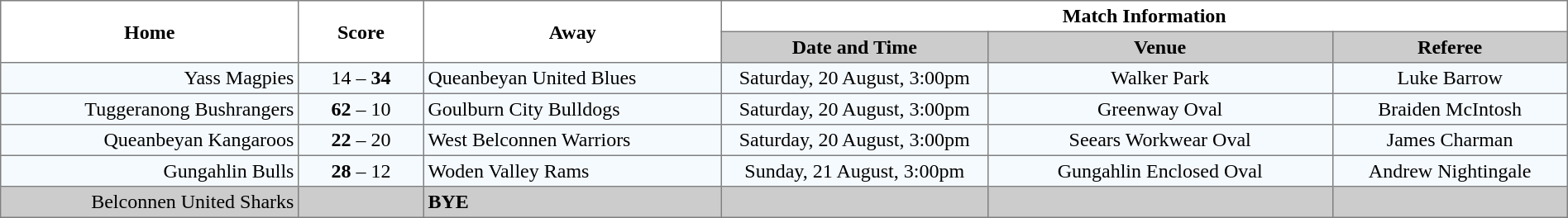<table border="1" cellpadding="3" cellspacing="0" width="100%" style="border-collapse:collapse;  text-align:center;">
<tr>
<th rowspan="2" width="19%">Home</th>
<th rowspan="2" width="8%">Score</th>
<th rowspan="2" width="19%">Away</th>
<th colspan="3">Match Information</th>
</tr>
<tr style="background:#CCCCCC">
<th width="17%">Date and Time</th>
<th width="22%">Venue</th>
<th width="50%">Referee</th>
</tr>
<tr style="text-align:center; background:#f5faff;">
<td align="right">Yass Magpies </td>
<td>14 – <strong>34</strong></td>
<td align="left"> Queanbeyan United Blues</td>
<td>Saturday, 20 August, 3:00pm</td>
<td>Walker Park</td>
<td>Luke Barrow</td>
</tr>
<tr style="text-align:center; background:#f5faff;">
<td align="right">Tuggeranong Bushrangers </td>
<td><strong>62</strong> – 10</td>
<td align="left"> Goulburn City Bulldogs</td>
<td>Saturday, 20 August, 3:00pm</td>
<td>Greenway Oval</td>
<td>Braiden McIntosh</td>
</tr>
<tr style="text-align:center; background:#f5faff;">
<td align="right">Queanbeyan Kangaroos </td>
<td><strong>22</strong> – 20</td>
<td align="left"> West Belconnen Warriors</td>
<td>Saturday, 20 August, 3:00pm</td>
<td>Seears Workwear Oval</td>
<td>James Charman</td>
</tr>
<tr style="text-align:center; background:#f5faff;">
<td align="right">Gungahlin Bulls </td>
<td><strong>28</strong> – 12</td>
<td align="left"> Woden Valley Rams</td>
<td>Sunday, 21 August, 3:00pm</td>
<td>Gungahlin Enclosed Oval</td>
<td>Andrew Nightingale</td>
</tr>
<tr style="text-align:center; background:#CCCCCC;">
<td align="right">Belconnen United Sharks </td>
<td></td>
<td align="left"><strong>BYE</strong></td>
<td></td>
<td></td>
<td></td>
</tr>
</table>
